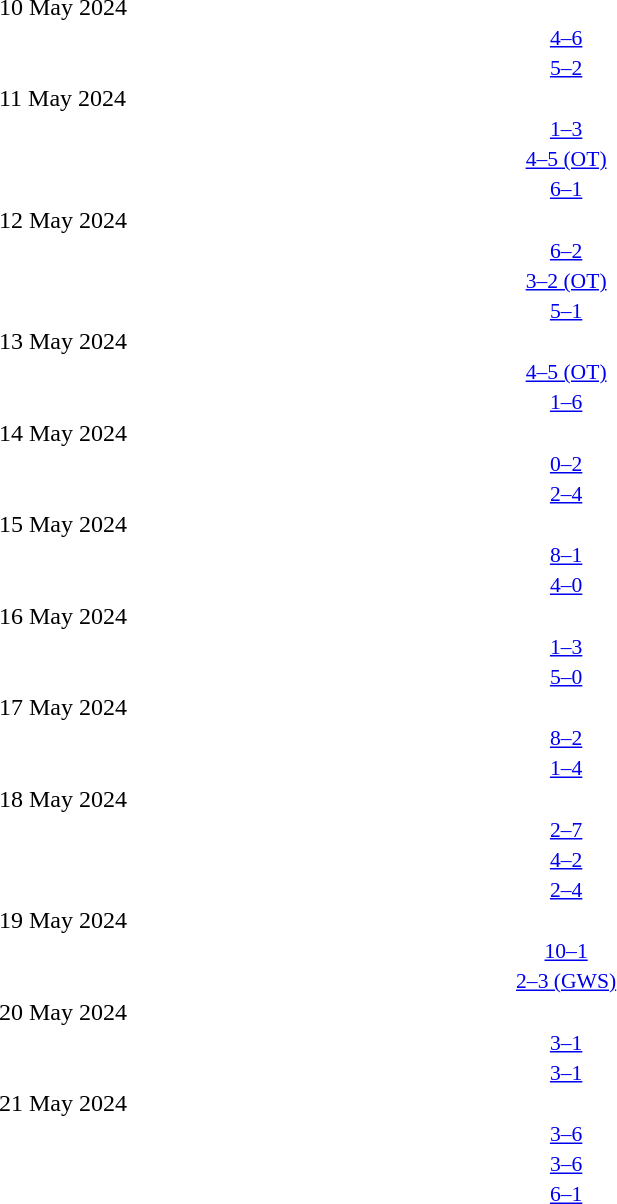<table style="width:100%;" cellspacing="1">
<tr>
<th width=25%></th>
<th width=2%></th>
<th width=6%></th>
<th width=2%></th>
<th width=25%></th>
</tr>
<tr>
<td>10 May 2024</td>
</tr>
<tr style=font-size:90%>
<td align=right></td>
<td></td>
<td align=center><a href='#'>4–6</a></td>
<td></td>
<td></td>
<td></td>
</tr>
<tr style=font-size:90%>
<td align=right></td>
<td></td>
<td align=center><a href='#'>5–2</a></td>
<td></td>
<td></td>
<td></td>
</tr>
<tr>
<td>11 May 2024</td>
</tr>
<tr style=font-size:90%>
<td align=right></td>
<td></td>
<td align=center><a href='#'>1–3</a></td>
<td></td>
<td></td>
<td></td>
</tr>
<tr style=font-size:90%>
<td align=right></td>
<td></td>
<td align=center><a href='#'>4–5 (OT)</a></td>
<td></td>
<td></td>
<td></td>
</tr>
<tr style=font-size:90%>
<td align=right></td>
<td></td>
<td align=center><a href='#'>6–1</a></td>
<td></td>
<td></td>
<td></td>
</tr>
<tr>
<td>12 May 2024</td>
</tr>
<tr style=font-size:90%>
<td align=right></td>
<td></td>
<td align=center><a href='#'>6–2</a></td>
<td></td>
<td></td>
<td></td>
</tr>
<tr style=font-size:90%>
<td align=right></td>
<td></td>
<td align=center><a href='#'>3–2 (OT)</a></td>
<td></td>
<td></td>
<td></td>
</tr>
<tr style=font-size:90%>
<td align=right></td>
<td></td>
<td align=center><a href='#'>5–1</a></td>
<td></td>
<td></td>
<td></td>
</tr>
<tr>
<td>13 May 2024</td>
</tr>
<tr style=font-size:90%>
<td align=right></td>
<td></td>
<td align=center><a href='#'>4–5 (OT)</a></td>
<td></td>
<td></td>
<td></td>
</tr>
<tr style=font-size:90%>
<td align=right></td>
<td></td>
<td align=center><a href='#'>1–6</a></td>
<td></td>
<td></td>
<td></td>
</tr>
<tr>
<td>14 May 2024</td>
</tr>
<tr style=font-size:90%>
<td align=right></td>
<td></td>
<td align=center><a href='#'>0–2</a></td>
<td></td>
<td></td>
<td></td>
</tr>
<tr style=font-size:90%>
<td align=right></td>
<td></td>
<td align=center><a href='#'>2–4</a></td>
<td></td>
<td></td>
<td></td>
</tr>
<tr>
<td>15 May 2024</td>
</tr>
<tr style=font-size:90%>
<td align=right></td>
<td></td>
<td align=center><a href='#'>8–1</a></td>
<td></td>
<td></td>
<td></td>
</tr>
<tr style=font-size:90%>
<td align=right></td>
<td></td>
<td align=center><a href='#'>4–0</a></td>
<td></td>
<td></td>
<td></td>
</tr>
<tr>
<td>16 May 2024</td>
</tr>
<tr style=font-size:90%>
<td align=right></td>
<td></td>
<td align=center><a href='#'>1–3</a></td>
<td></td>
<td></td>
<td></td>
</tr>
<tr style=font-size:90%>
<td align=right></td>
<td></td>
<td align=center><a href='#'>5–0</a></td>
<td></td>
<td></td>
<td></td>
</tr>
<tr>
<td>17 May 2024</td>
</tr>
<tr style=font-size:90%>
<td align=right></td>
<td></td>
<td align=center><a href='#'>8–2</a></td>
<td></td>
<td></td>
<td></td>
</tr>
<tr style=font-size:90%>
<td align=right></td>
<td></td>
<td align=center><a href='#'>1–4</a></td>
<td></td>
<td></td>
<td></td>
</tr>
<tr>
<td>18 May 2024</td>
</tr>
<tr style=font-size:90%>
<td align=right></td>
<td></td>
<td align=center><a href='#'>2–7</a></td>
<td></td>
<td></td>
<td></td>
</tr>
<tr style=font-size:90%>
<td align=right></td>
<td></td>
<td align=center><a href='#'>4–2</a></td>
<td></td>
<td></td>
<td></td>
</tr>
<tr style=font-size:90%>
<td align=right></td>
<td></td>
<td align=center><a href='#'>2–4</a></td>
<td></td>
<td></td>
<td></td>
</tr>
<tr>
<td>19 May 2024</td>
</tr>
<tr style=font-size:90%>
<td align=right></td>
<td></td>
<td align=center><a href='#'>10–1</a></td>
<td></td>
<td></td>
<td></td>
</tr>
<tr style=font-size:90%>
<td align=right></td>
<td></td>
<td align=center><a href='#'>2–3 (GWS)</a></td>
<td></td>
<td></td>
<td></td>
</tr>
<tr>
<td>20 May 2024</td>
</tr>
<tr style=font-size:90%>
<td align=right></td>
<td></td>
<td align=center><a href='#'>3–1</a></td>
<td></td>
<td></td>
<td></td>
</tr>
<tr style=font-size:90%>
<td align=right></td>
<td></td>
<td align=center><a href='#'>3–1</a></td>
<td></td>
<td></td>
<td></td>
</tr>
<tr>
<td>21 May 2024</td>
</tr>
<tr style=font-size:90%>
<td align=right></td>
<td></td>
<td align=center><a href='#'>3–6</a></td>
<td></td>
<td></td>
<td></td>
</tr>
<tr style=font-size:90%>
<td align=right></td>
<td></td>
<td align=center><a href='#'>3–6</a></td>
<td></td>
<td></td>
<td></td>
</tr>
<tr style=font-size:90%>
<td align=right></td>
<td></td>
<td align=center><a href='#'>6–1</a></td>
<td></td>
<td></td>
<td></td>
</tr>
</table>
